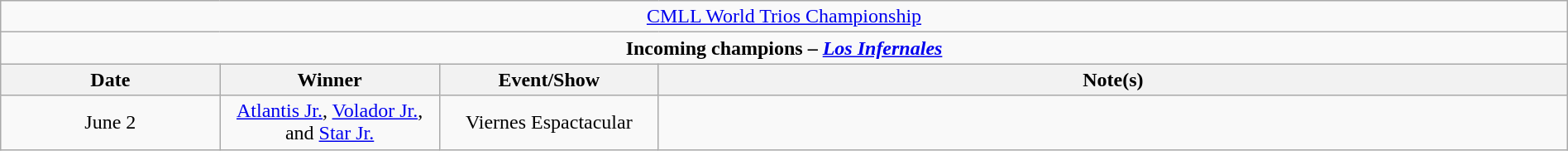<table class="wikitable" style="text-align:center; width:100%;">
<tr>
<td colspan="5" style="text-align: center;"><a href='#'>CMLL World Trios Championship</a></td>
</tr>
<tr>
<td colspan="5" style="text-align: center;"><strong>Incoming champions – <em><a href='#'>Los Infernales</a></em> </strong></td>
</tr>
<tr>
<th width=14%>Date</th>
<th width=14%>Winner</th>
<th width=14%>Event/Show</th>
<th width=58%>Note(s)</th>
</tr>
<tr>
<td>June 2</td>
<td><a href='#'>Atlantis Jr.</a>, <a href='#'>Volador Jr.</a>, and <a href='#'>Star Jr.</a></td>
<td>Viernes Espactacular</td>
<td></td>
</tr>
</table>
